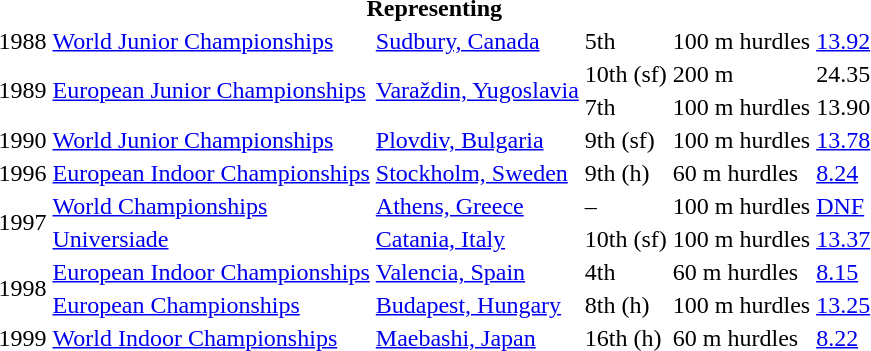<table>
<tr>
<th colspan="6">Representing </th>
</tr>
<tr>
<td>1988</td>
<td><a href='#'>World Junior Championships</a></td>
<td><a href='#'>Sudbury, Canada</a></td>
<td>5th</td>
<td>100 m hurdles</td>
<td><a href='#'>13.92</a></td>
</tr>
<tr>
<td rowspan=2>1989</td>
<td rowspan=2><a href='#'>European Junior Championships</a></td>
<td rowspan=2><a href='#'>Varaždin, Yugoslavia</a></td>
<td>10th (sf)</td>
<td>200 m</td>
<td>24.35</td>
</tr>
<tr>
<td>7th</td>
<td>100 m hurdles</td>
<td>13.90</td>
</tr>
<tr>
<td>1990</td>
<td><a href='#'>World Junior Championships</a></td>
<td><a href='#'>Plovdiv, Bulgaria</a></td>
<td>9th (sf)</td>
<td>100 m hurdles</td>
<td><a href='#'>13.78</a></td>
</tr>
<tr>
<td>1996</td>
<td><a href='#'>European Indoor Championships</a></td>
<td><a href='#'>Stockholm, Sweden</a></td>
<td>9th (h)</td>
<td>60 m hurdles</td>
<td><a href='#'>8.24</a></td>
</tr>
<tr>
<td rowspan=2>1997</td>
<td><a href='#'>World Championships</a></td>
<td><a href='#'>Athens, Greece</a></td>
<td>–</td>
<td>100 m hurdles</td>
<td><a href='#'>DNF</a></td>
</tr>
<tr>
<td><a href='#'>Universiade</a></td>
<td><a href='#'>Catania, Italy</a></td>
<td>10th (sf)</td>
<td>100 m hurdles</td>
<td><a href='#'>13.37</a></td>
</tr>
<tr>
<td rowspan=2>1998</td>
<td><a href='#'>European Indoor Championships</a></td>
<td><a href='#'>Valencia, Spain</a></td>
<td>4th</td>
<td>60 m hurdles</td>
<td><a href='#'>8.15</a></td>
</tr>
<tr>
<td><a href='#'>European Championships</a></td>
<td><a href='#'>Budapest, Hungary</a></td>
<td>8th (h)</td>
<td>100 m hurdles</td>
<td><a href='#'>13.25</a></td>
</tr>
<tr>
<td>1999</td>
<td><a href='#'>World Indoor Championships</a></td>
<td><a href='#'>Maebashi, Japan</a></td>
<td>16th (h)</td>
<td>60 m hurdles</td>
<td><a href='#'>8.22</a></td>
</tr>
</table>
